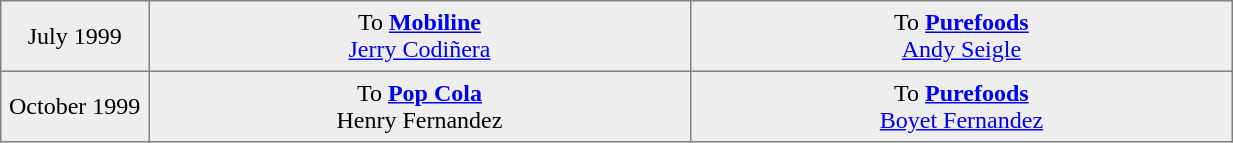<table cellpadding="5" border="1" style="border-collapse:collapse; text-align: center">
<tr bgcolor="eeeeee">
<td style="width:12%">July 1999 </td>
<td valign="top" style="width:44%">To <strong><a href='#'>Mobiline</a></strong><br><a href='#'>Jerry Codiñera</a></td>
<td valign="top" style="width:44%">To <strong><a href='#'>Purefoods</a></strong><br><a href='#'>Andy Seigle</a></td>
</tr>
<tr bgcolor="eeeeee">
<td style="width:12%">October 1999</td>
<td valign="top" style="width:44%">To <strong><a href='#'>Pop Cola</a></strong><br>Henry Fernandez</td>
<td valign="top" style="width:44%">To <strong><a href='#'>Purefoods</a></strong><br><a href='#'>Boyet Fernandez</a></td>
</tr>
</table>
